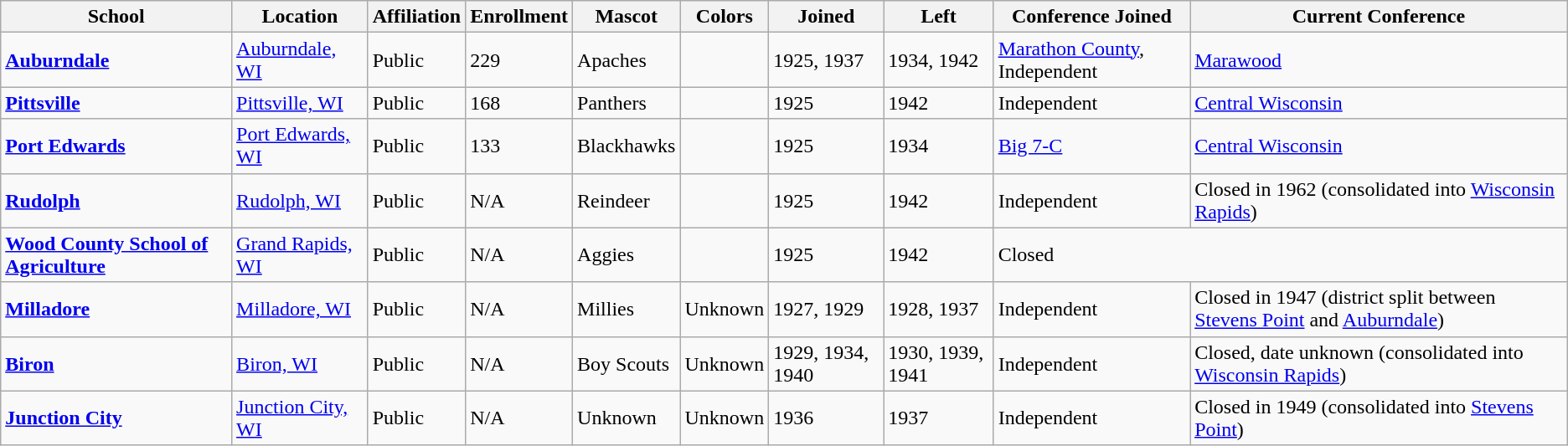<table class="wikitable sortable">
<tr>
<th>School</th>
<th>Location</th>
<th>Affiliation</th>
<th>Enrollment</th>
<th>Mascot</th>
<th>Colors</th>
<th>Joined</th>
<th>Left</th>
<th>Conference Joined</th>
<th>Current Conference</th>
</tr>
<tr>
<td><a href='#'><strong>Auburndale</strong></a></td>
<td><a href='#'>Auburndale, WI</a></td>
<td>Public</td>
<td>229</td>
<td>Apaches</td>
<td> </td>
<td>1925, 1937</td>
<td>1934, 1942</td>
<td><a href='#'>Marathon County</a>, Independent</td>
<td><a href='#'>Marawood</a></td>
</tr>
<tr>
<td><a href='#'><strong>Pittsville</strong></a></td>
<td><a href='#'>Pittsville, WI</a></td>
<td>Public</td>
<td>168</td>
<td>Panthers</td>
<td> </td>
<td>1925</td>
<td>1942</td>
<td>Independent</td>
<td><a href='#'>Central Wisconsin</a></td>
</tr>
<tr>
<td><a href='#'><strong>Port Edwards</strong></a></td>
<td><a href='#'>Port Edwards, WI</a></td>
<td>Public</td>
<td>133</td>
<td>Blackhawks</td>
<td> </td>
<td>1925</td>
<td>1934</td>
<td><a href='#'>Big 7-C</a></td>
<td><a href='#'>Central Wisconsin</a></td>
</tr>
<tr>
<td><a href='#'><strong>Rudolph</strong></a></td>
<td><a href='#'>Rudolph, WI</a></td>
<td>Public</td>
<td>N/A</td>
<td>Reindeer</td>
<td> </td>
<td>1925</td>
<td>1942</td>
<td>Independent</td>
<td>Closed in 1962 (consolidated into <a href='#'>Wisconsin Rapids</a>)</td>
</tr>
<tr>
<td><a href='#'><strong>Wood County School of Agriculture</strong></a></td>
<td><a href='#'>Grand Rapids, WI</a></td>
<td>Public</td>
<td>N/A</td>
<td>Aggies</td>
<td> </td>
<td>1925</td>
<td>1942</td>
<td colspan="2">Closed</td>
</tr>
<tr>
<td><a href='#'><strong>Milladore</strong></a></td>
<td><a href='#'>Milladore, WI</a></td>
<td>Public</td>
<td>N/A</td>
<td>Millies</td>
<td>Unknown</td>
<td>1927, 1929</td>
<td>1928, 1937</td>
<td>Independent</td>
<td>Closed in 1947 (district split between <a href='#'>Stevens Point</a> and <a href='#'>Auburndale</a>)</td>
</tr>
<tr>
<td><a href='#'><strong>Biron</strong></a></td>
<td><a href='#'>Biron, WI</a></td>
<td>Public</td>
<td>N/A</td>
<td>Boy Scouts</td>
<td>Unknown</td>
<td>1929, 1934, 1940</td>
<td>1930, 1939, 1941</td>
<td>Independent</td>
<td>Closed, date unknown (consolidated into <a href='#'>Wisconsin Rapids</a>)</td>
</tr>
<tr>
<td><a href='#'><strong>Junction City</strong></a></td>
<td><a href='#'>Junction City, WI</a></td>
<td>Public</td>
<td>N/A</td>
<td>Unknown</td>
<td>Unknown</td>
<td>1936</td>
<td>1937</td>
<td>Independent</td>
<td>Closed in 1949 (consolidated into <a href='#'>Stevens Point</a>)</td>
</tr>
</table>
